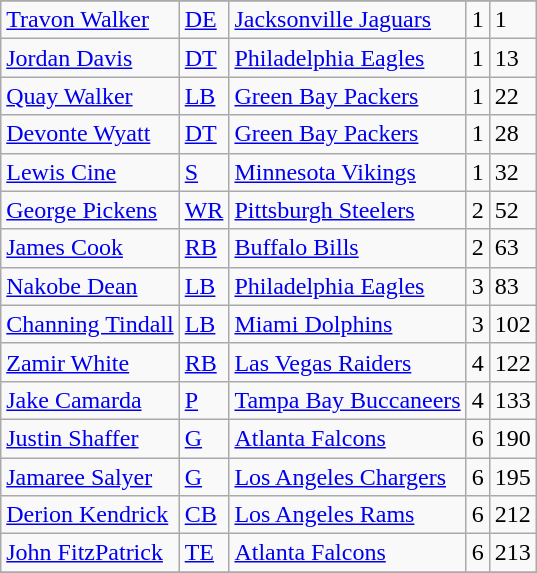<table class="wikitable">
<tr>
</tr>
<tr>
<td><a href='#'>Travon Walker</a></td>
<td><a href='#'>DE</a></td>
<td><a href='#'>Jacksonville Jaguars</a></td>
<td>1</td>
<td>1</td>
</tr>
<tr>
<td><a href='#'>Jordan Davis</a></td>
<td><a href='#'>DT</a></td>
<td><a href='#'>Philadelphia Eagles</a></td>
<td>1</td>
<td>13</td>
</tr>
<tr>
<td><a href='#'>Quay Walker</a></td>
<td><a href='#'>LB</a></td>
<td><a href='#'>Green Bay Packers</a></td>
<td>1</td>
<td>22</td>
</tr>
<tr>
<td><a href='#'>Devonte Wyatt</a></td>
<td><a href='#'>DT</a></td>
<td><a href='#'>Green Bay Packers</a></td>
<td>1</td>
<td>28</td>
</tr>
<tr>
<td><a href='#'>Lewis Cine</a></td>
<td><a href='#'>S</a></td>
<td><a href='#'>Minnesota Vikings</a></td>
<td>1</td>
<td>32</td>
</tr>
<tr>
<td><a href='#'>George Pickens</a></td>
<td><a href='#'>WR</a></td>
<td><a href='#'>Pittsburgh Steelers</a></td>
<td>2</td>
<td>52</td>
</tr>
<tr>
<td><a href='#'>James Cook</a></td>
<td><a href='#'>RB</a></td>
<td><a href='#'>Buffalo Bills</a></td>
<td>2</td>
<td>63</td>
</tr>
<tr>
<td><a href='#'>Nakobe Dean</a></td>
<td><a href='#'>LB</a></td>
<td><a href='#'>Philadelphia Eagles</a></td>
<td>3</td>
<td>83</td>
</tr>
<tr>
<td><a href='#'>Channing Tindall</a></td>
<td><a href='#'>LB</a></td>
<td><a href='#'>Miami Dolphins</a></td>
<td>3</td>
<td>102</td>
</tr>
<tr>
<td><a href='#'>Zamir White</a></td>
<td><a href='#'>RB</a></td>
<td><a href='#'>Las Vegas Raiders</a></td>
<td>4</td>
<td>122</td>
</tr>
<tr>
<td><a href='#'>Jake Camarda</a></td>
<td><a href='#'>P</a></td>
<td><a href='#'>Tampa Bay Buccaneers</a></td>
<td>4</td>
<td>133</td>
</tr>
<tr>
<td><a href='#'>Justin Shaffer</a></td>
<td><a href='#'>G</a></td>
<td><a href='#'>Atlanta Falcons</a></td>
<td>6</td>
<td>190</td>
</tr>
<tr>
<td><a href='#'>Jamaree Salyer</a></td>
<td><a href='#'>G</a></td>
<td><a href='#'>Los Angeles Chargers</a></td>
<td>6</td>
<td>195</td>
</tr>
<tr>
<td><a href='#'>Derion Kendrick</a></td>
<td><a href='#'>CB</a></td>
<td><a href='#'>Los Angeles Rams</a></td>
<td>6</td>
<td>212</td>
</tr>
<tr>
<td><a href='#'>John FitzPatrick</a></td>
<td><a href='#'>TE</a></td>
<td><a href='#'>Atlanta Falcons</a></td>
<td>6</td>
<td>213</td>
</tr>
<tr>
</tr>
</table>
